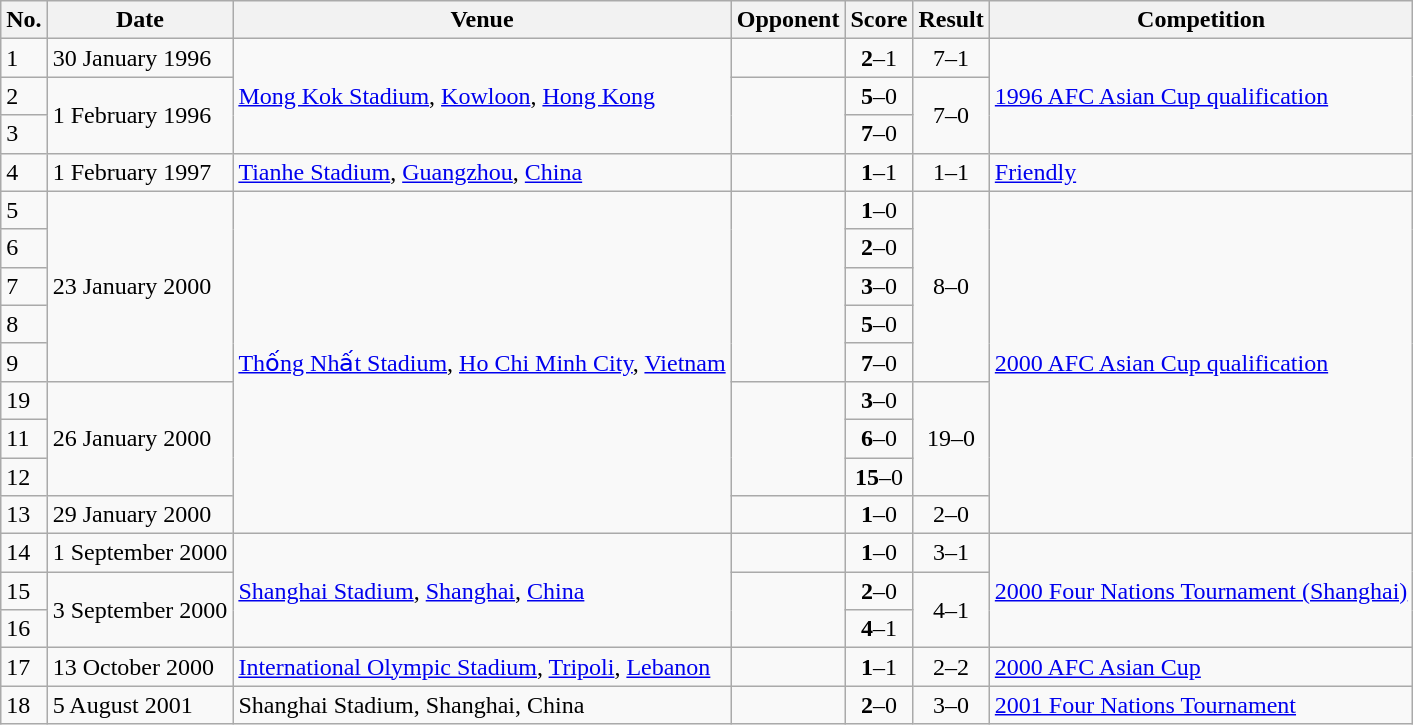<table class="wikitable">
<tr>
<th>No.</th>
<th>Date</th>
<th>Venue</th>
<th>Opponent</th>
<th>Score</th>
<th>Result</th>
<th>Competition</th>
</tr>
<tr>
<td>1</td>
<td>30 January 1996</td>
<td rowspan=3><a href='#'>Mong Kok Stadium</a>, <a href='#'>Kowloon</a>, <a href='#'>Hong Kong</a></td>
<td></td>
<td align=center><strong>2</strong>–1</td>
<td align=center>7–1</td>
<td rowspan=3><a href='#'>1996 AFC Asian Cup qualification</a></td>
</tr>
<tr>
<td>2</td>
<td rowspan=2>1 February 1996</td>
<td rowspan=2></td>
<td align=center><strong>5</strong>–0</td>
<td rowspan=2 align=center>7–0</td>
</tr>
<tr>
<td>3</td>
<td align=center><strong>7</strong>–0</td>
</tr>
<tr>
<td>4</td>
<td>1 February 1997</td>
<td><a href='#'>Tianhe Stadium</a>, <a href='#'>Guangzhou</a>, <a href='#'>China</a></td>
<td></td>
<td align=center><strong>1</strong>–1</td>
<td align=center>1–1</td>
<td><a href='#'>Friendly</a></td>
</tr>
<tr>
<td>5</td>
<td rowspan=5>23 January 2000</td>
<td rowspan=9><a href='#'>Thống Nhất Stadium</a>, <a href='#'>Ho Chi Minh City</a>, <a href='#'>Vietnam</a></td>
<td rowspan=5></td>
<td align=center><strong>1</strong>–0</td>
<td rowspan=5 align=center>8–0</td>
<td rowspan=9><a href='#'>2000 AFC Asian Cup qualification</a></td>
</tr>
<tr>
<td>6</td>
<td align=center><strong>2</strong>–0</td>
</tr>
<tr>
<td>7</td>
<td align=center><strong>3</strong>–0</td>
</tr>
<tr>
<td>8</td>
<td align=center><strong>5</strong>–0</td>
</tr>
<tr>
<td>9</td>
<td align=center><strong>7</strong>–0</td>
</tr>
<tr>
<td>19</td>
<td rowspan=3>26 January 2000</td>
<td rowspan=3></td>
<td align=center><strong>3</strong>–0</td>
<td rowspan=3 align=center>19–0</td>
</tr>
<tr>
<td>11</td>
<td align=center><strong>6</strong>–0</td>
</tr>
<tr>
<td>12</td>
<td align=center><strong>15</strong>–0</td>
</tr>
<tr>
<td>13</td>
<td>29 January 2000</td>
<td></td>
<td align=center><strong>1</strong>–0</td>
<td align=center>2–0</td>
</tr>
<tr>
<td>14</td>
<td>1 September 2000</td>
<td rowspan=3><a href='#'>Shanghai Stadium</a>, <a href='#'>Shanghai</a>, <a href='#'>China</a></td>
<td></td>
<td align=center><strong>1</strong>–0</td>
<td align=center>3–1</td>
<td rowspan=3><a href='#'>2000 Four Nations Tournament (Shanghai)</a></td>
</tr>
<tr>
<td>15</td>
<td rowspan=2>3 September 2000</td>
<td rowspan=2></td>
<td align=center><strong>2</strong>–0</td>
<td align=center rowspan=2>4–1</td>
</tr>
<tr>
<td>16</td>
<td align=center><strong>4</strong>–1</td>
</tr>
<tr>
<td>17</td>
<td>13 October 2000</td>
<td><a href='#'>International Olympic Stadium</a>, <a href='#'>Tripoli</a>, <a href='#'>Lebanon</a></td>
<td></td>
<td align=center><strong>1</strong>–1</td>
<td align=center>2–2</td>
<td><a href='#'>2000 AFC Asian Cup</a></td>
</tr>
<tr>
<td>18</td>
<td>5 August 2001</td>
<td>Shanghai Stadium, Shanghai, China</td>
<td></td>
<td align=center><strong>2</strong>–0</td>
<td align=center>3–0</td>
<td><a href='#'>2001 Four Nations Tournament</a></td>
</tr>
</table>
